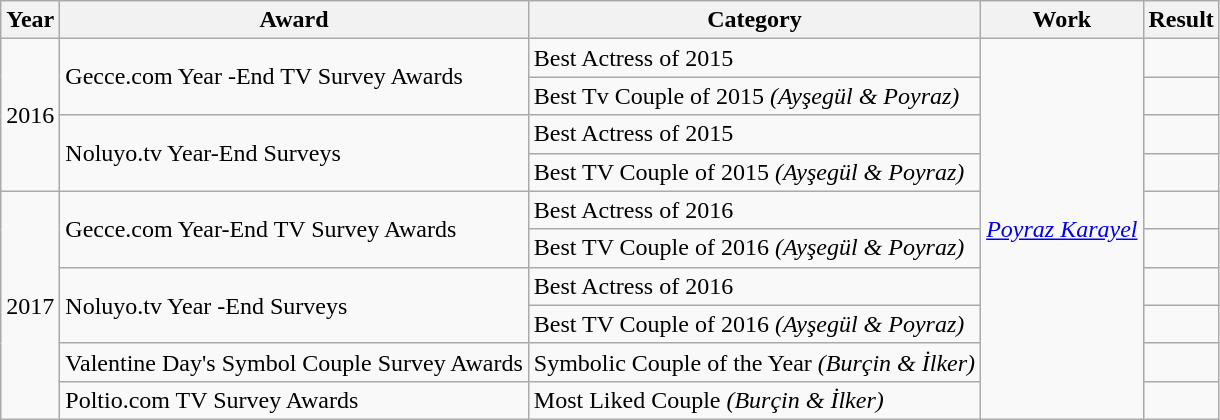<table class="wikitable">
<tr style="text-align:center; ;">
<th>Year</th>
<th>Award</th>
<th>Category</th>
<th>Work</th>
<th>Result</th>
</tr>
<tr>
<td rowspan=4>2016</td>
<td rowspan=2>Gecce.com Year -End TV Survey Awards</td>
<td>Best Actress of 2015</td>
<td rowspan=10><em><a href='#'>Poyraz Karayel</a></em></td>
<td></td>
</tr>
<tr>
<td>Best Tv Couple of 2015 <em>(Ayşegül & Poyraz)</em></td>
<td></td>
</tr>
<tr>
<td rowspan=2>Noluyo.tv Year-End Surveys</td>
<td>Best Actress of 2015</td>
<td></td>
</tr>
<tr>
<td>Best TV Couple of 2015 <em>(Ayşegül & Poyraz)</em></td>
<td></td>
</tr>
<tr>
<td rowspan=6>2017</td>
<td rowspan=2>Gecce.com Year-End TV Survey Awards</td>
<td>Best Actress of 2016</td>
<td></td>
</tr>
<tr>
<td>Best TV Couple of 2016 <em>(Ayşegül & Poyraz)</em></td>
<td></td>
</tr>
<tr>
<td rowspan=2>Noluyo.tv Year -End Surveys</td>
<td>Best Actress of 2016</td>
<td></td>
</tr>
<tr>
<td>Best TV Couple of 2016 <em>(Ayşegül & Poyraz)</em></td>
<td></td>
</tr>
<tr>
<td>Valentine Day's Symbol Couple Survey Awards</td>
<td>Symbolic Couple of the Year <em>(Burçin & İlker)</em></td>
<td></td>
</tr>
<tr>
<td>Poltio.com TV Survey Awards</td>
<td>Most Liked Couple <em>(Burçin & İlker)</em></td>
<td></td>
</tr>
</table>
